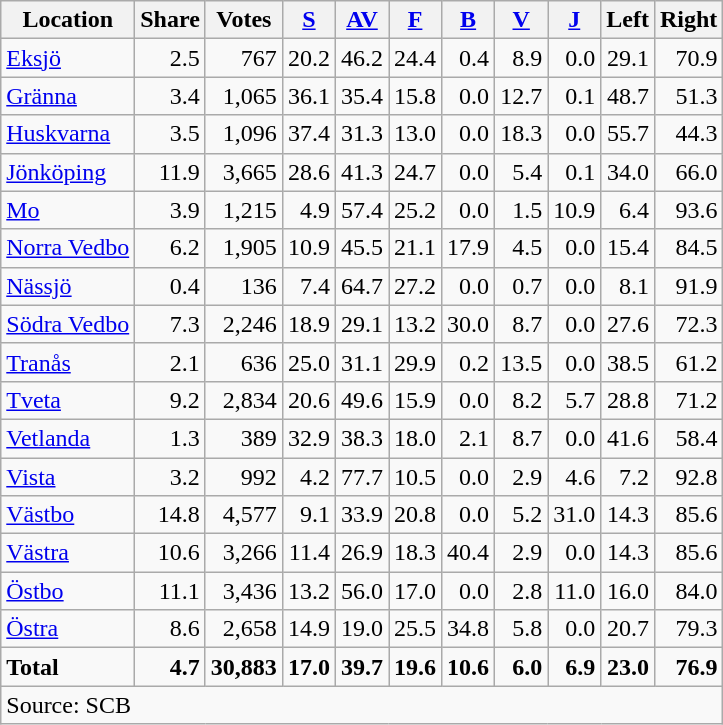<table class="wikitable sortable" style=text-align:right>
<tr>
<th>Location</th>
<th>Share</th>
<th>Votes</th>
<th><a href='#'>S</a></th>
<th><a href='#'>AV</a></th>
<th><a href='#'>F</a></th>
<th><a href='#'>B</a></th>
<th><a href='#'>V</a></th>
<th><a href='#'>J</a></th>
<th>Left</th>
<th>Right</th>
</tr>
<tr>
<td align=left><a href='#'>Eksjö</a></td>
<td>2.5</td>
<td>767</td>
<td>20.2</td>
<td>46.2</td>
<td>24.4</td>
<td>0.4</td>
<td>8.9</td>
<td>0.0</td>
<td>29.1</td>
<td>70.9</td>
</tr>
<tr>
<td align=left><a href='#'>Gränna</a></td>
<td>3.4</td>
<td>1,065</td>
<td>36.1</td>
<td>35.4</td>
<td>15.8</td>
<td>0.0</td>
<td>12.7</td>
<td>0.1</td>
<td>48.7</td>
<td>51.3</td>
</tr>
<tr>
<td align=left><a href='#'>Huskvarna</a></td>
<td>3.5</td>
<td>1,096</td>
<td>37.4</td>
<td>31.3</td>
<td>13.0</td>
<td>0.0</td>
<td>18.3</td>
<td>0.0</td>
<td>55.7</td>
<td>44.3</td>
</tr>
<tr>
<td align=left><a href='#'>Jönköping</a></td>
<td>11.9</td>
<td>3,665</td>
<td>28.6</td>
<td>41.3</td>
<td>24.7</td>
<td>0.0</td>
<td>5.4</td>
<td>0.1</td>
<td>34.0</td>
<td>66.0</td>
</tr>
<tr>
<td align=left><a href='#'>Mo</a></td>
<td>3.9</td>
<td>1,215</td>
<td>4.9</td>
<td>57.4</td>
<td>25.2</td>
<td>0.0</td>
<td>1.5</td>
<td>10.9</td>
<td>6.4</td>
<td>93.6</td>
</tr>
<tr>
<td align=left><a href='#'>Norra Vedbo</a></td>
<td>6.2</td>
<td>1,905</td>
<td>10.9</td>
<td>45.5</td>
<td>21.1</td>
<td>17.9</td>
<td>4.5</td>
<td>0.0</td>
<td>15.4</td>
<td>84.5</td>
</tr>
<tr>
<td align=left><a href='#'>Nässjö</a></td>
<td>0.4</td>
<td>136</td>
<td>7.4</td>
<td>64.7</td>
<td>27.2</td>
<td>0.0</td>
<td>0.7</td>
<td>0.0</td>
<td>8.1</td>
<td>91.9</td>
</tr>
<tr>
<td align=left><a href='#'>Södra Vedbo</a></td>
<td>7.3</td>
<td>2,246</td>
<td>18.9</td>
<td>29.1</td>
<td>13.2</td>
<td>30.0</td>
<td>8.7</td>
<td>0.0</td>
<td>27.6</td>
<td>72.3</td>
</tr>
<tr>
<td align=left><a href='#'>Tranås</a></td>
<td>2.1</td>
<td>636</td>
<td>25.0</td>
<td>31.1</td>
<td>29.9</td>
<td>0.2</td>
<td>13.5</td>
<td>0.0</td>
<td>38.5</td>
<td>61.2</td>
</tr>
<tr>
<td align=left><a href='#'>Tveta</a></td>
<td>9.2</td>
<td>2,834</td>
<td>20.6</td>
<td>49.6</td>
<td>15.9</td>
<td>0.0</td>
<td>8.2</td>
<td>5.7</td>
<td>28.8</td>
<td>71.2</td>
</tr>
<tr>
<td align=left><a href='#'>Vetlanda</a></td>
<td>1.3</td>
<td>389</td>
<td>32.9</td>
<td>38.3</td>
<td>18.0</td>
<td>2.1</td>
<td>8.7</td>
<td>0.0</td>
<td>41.6</td>
<td>58.4</td>
</tr>
<tr>
<td align=left><a href='#'>Vista</a></td>
<td>3.2</td>
<td>992</td>
<td>4.2</td>
<td>77.7</td>
<td>10.5</td>
<td>0.0</td>
<td>2.9</td>
<td>4.6</td>
<td>7.2</td>
<td>92.8</td>
</tr>
<tr>
<td align=left><a href='#'>Västbo</a></td>
<td>14.8</td>
<td>4,577</td>
<td>9.1</td>
<td>33.9</td>
<td>20.8</td>
<td>0.0</td>
<td>5.2</td>
<td>31.0</td>
<td>14.3</td>
<td>85.6</td>
</tr>
<tr>
<td align=left><a href='#'>Västra</a></td>
<td>10.6</td>
<td>3,266</td>
<td>11.4</td>
<td>26.9</td>
<td>18.3</td>
<td>40.4</td>
<td>2.9</td>
<td>0.0</td>
<td>14.3</td>
<td>85.6</td>
</tr>
<tr>
<td align=left><a href='#'>Östbo</a></td>
<td>11.1</td>
<td>3,436</td>
<td>13.2</td>
<td>56.0</td>
<td>17.0</td>
<td>0.0</td>
<td>2.8</td>
<td>11.0</td>
<td>16.0</td>
<td>84.0</td>
</tr>
<tr>
<td align=left><a href='#'>Östra</a></td>
<td>8.6</td>
<td>2,658</td>
<td>14.9</td>
<td>19.0</td>
<td>25.5</td>
<td>34.8</td>
<td>5.8</td>
<td>0.0</td>
<td>20.7</td>
<td>79.3</td>
</tr>
<tr>
<td align=left><strong>Total</strong></td>
<td><strong>4.7</strong></td>
<td><strong>30,883</strong></td>
<td><strong>17.0</strong></td>
<td><strong>39.7</strong></td>
<td><strong>19.6</strong></td>
<td><strong>10.6</strong></td>
<td><strong>6.0</strong></td>
<td><strong>6.9</strong></td>
<td><strong>23.0</strong></td>
<td><strong>76.9</strong></td>
</tr>
<tr>
<td align=left colspan=11>Source: SCB </td>
</tr>
</table>
